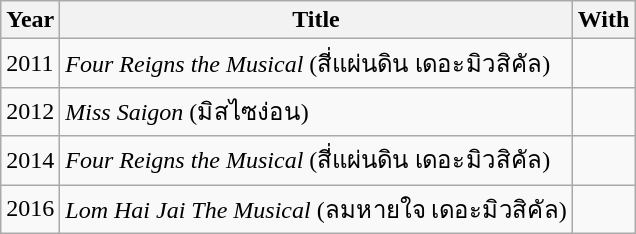<table class="wikitable">
<tr>
<th>Year</th>
<th>Title</th>
<th>With</th>
</tr>
<tr>
<td>2011</td>
<td><em>Four Reigns the Musical</em> (สี่แผ่นดิน เดอะมิวสิคัล)</td>
<td></td>
</tr>
<tr>
<td>2012</td>
<td><em>Miss Saigon</em> (มิสไซง่อน)</td>
<td></td>
</tr>
<tr>
<td>2014</td>
<td><em>Four Reigns the Musical</em> (สี่แผ่นดิน เดอะมิวสิคัล)</td>
<td></td>
</tr>
<tr>
<td>2016</td>
<td><em>Lom Hai Jai The Musical</em> (ลมหายใจ เดอะมิวสิคัล)</td>
<td></td>
</tr>
</table>
